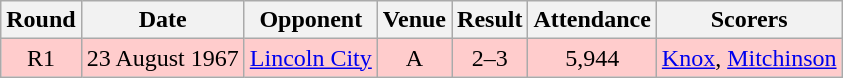<table class="wikitable" style="font-size:100%; text-align:center">
<tr>
<th>Round</th>
<th>Date</th>
<th>Opponent</th>
<th>Venue</th>
<th>Result</th>
<th>Attendance</th>
<th>Scorers</th>
</tr>
<tr style="background-color: #FFCCCC;">
<td>R1</td>
<td>23 August 1967</td>
<td><a href='#'>Lincoln City</a></td>
<td>A</td>
<td>2–3</td>
<td>5,944</td>
<td><a href='#'>Knox</a>, <a href='#'>Mitchinson</a></td>
</tr>
</table>
